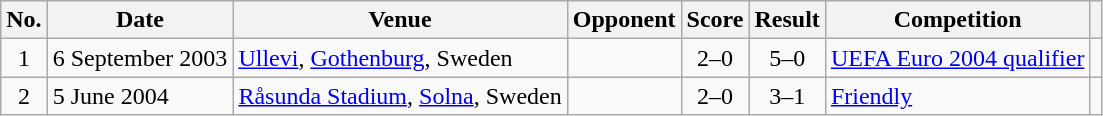<table class="wikitable sortable">
<tr>
<th scope="col">No.</th>
<th scope="col">Date</th>
<th scope="col">Venue</th>
<th scope="col">Opponent</th>
<th scope="col">Score</th>
<th scope="col">Result</th>
<th scope="col">Competition</th>
<th scope="col" class="unsortable"></th>
</tr>
<tr>
<td style="text-align:center;">1</td>
<td>6 September 2003</td>
<td><a href='#'>Ullevi</a>, <a href='#'>Gothenburg</a>, Sweden</td>
<td></td>
<td style="text-align:center;">2–0</td>
<td style="text-align:center;">5–0</td>
<td><a href='#'>UEFA Euro 2004 qualifier</a></td>
<td></td>
</tr>
<tr>
<td style="text-align:center;">2</td>
<td>5 June 2004</td>
<td><a href='#'>Råsunda Stadium</a>, <a href='#'>Solna</a>, Sweden</td>
<td></td>
<td style="text-align:center;">2–0</td>
<td style="text-align:center;">3–1</td>
<td><a href='#'>Friendly</a></td>
<td></td>
</tr>
</table>
